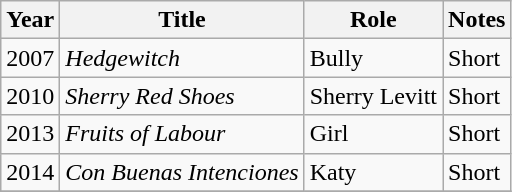<table class="wikitable">
<tr>
<th>Year</th>
<th>Title</th>
<th>Role</th>
<th>Notes</th>
</tr>
<tr>
<td>2007</td>
<td><em>Hedgewitch</em></td>
<td>Bully</td>
<td>Short</td>
</tr>
<tr>
<td>2010</td>
<td><em>Sherry Red Shoes</em></td>
<td>Sherry Levitt</td>
<td>Short</td>
</tr>
<tr>
<td>2013</td>
<td><em>Fruits of Labour</em></td>
<td>Girl</td>
<td>Short</td>
</tr>
<tr>
<td>2014</td>
<td><em>Con Buenas Intenciones</em></td>
<td>Katy</td>
<td>Short</td>
</tr>
<tr>
</tr>
</table>
